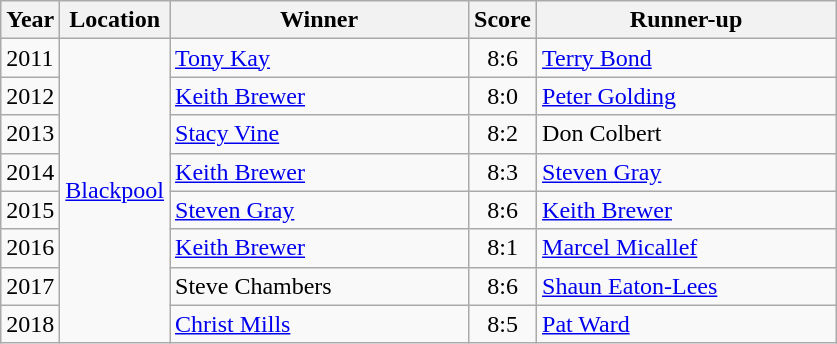<table class="wikitable sortable">
<tr>
<th>Year</th>
<th>Location</th>
<th style="width:12em">Winner</th>
<th>Score</th>
<th style="width:12em">Runner-up</th>
</tr>
<tr>
<td>2011</td>
<td rowspan="8"> <a href='#'>Blackpool</a></td>
<td> <a href='#'>Tony Kay</a></td>
<td style="text-align:center">8:6</td>
<td> <a href='#'>Terry Bond</a></td>
</tr>
<tr>
<td>2012</td>
<td> <a href='#'>Keith Brewer</a></td>
<td style="text-align:center">8:0</td>
<td> <a href='#'>Peter Golding</a></td>
</tr>
<tr>
<td>2013</td>
<td> <a href='#'>Stacy Vine</a></td>
<td style="text-align:center">8:2</td>
<td> Don Colbert</td>
</tr>
<tr>
<td>2014</td>
<td> <a href='#'>Keith Brewer</a></td>
<td style="text-align:center">8:3</td>
<td> <a href='#'>Steven Gray</a></td>
</tr>
<tr>
<td>2015</td>
<td> <a href='#'>Steven Gray</a></td>
<td style="text-align:center">8:6</td>
<td> <a href='#'>Keith Brewer</a></td>
</tr>
<tr>
<td>2016</td>
<td> <a href='#'>Keith Brewer</a></td>
<td style="text-align:center">8:1</td>
<td> <a href='#'>Marcel Micallef</a></td>
</tr>
<tr>
<td>2017</td>
<td> Steve Chambers</td>
<td style="text-align:center">8:6</td>
<td> <a href='#'>Shaun Eaton-Lees</a></td>
</tr>
<tr>
<td>2018</td>
<td> <a href='#'>Christ Mills</a></td>
<td style="text-align:center">8:5</td>
<td> <a href='#'>Pat Ward</a></td>
</tr>
</table>
